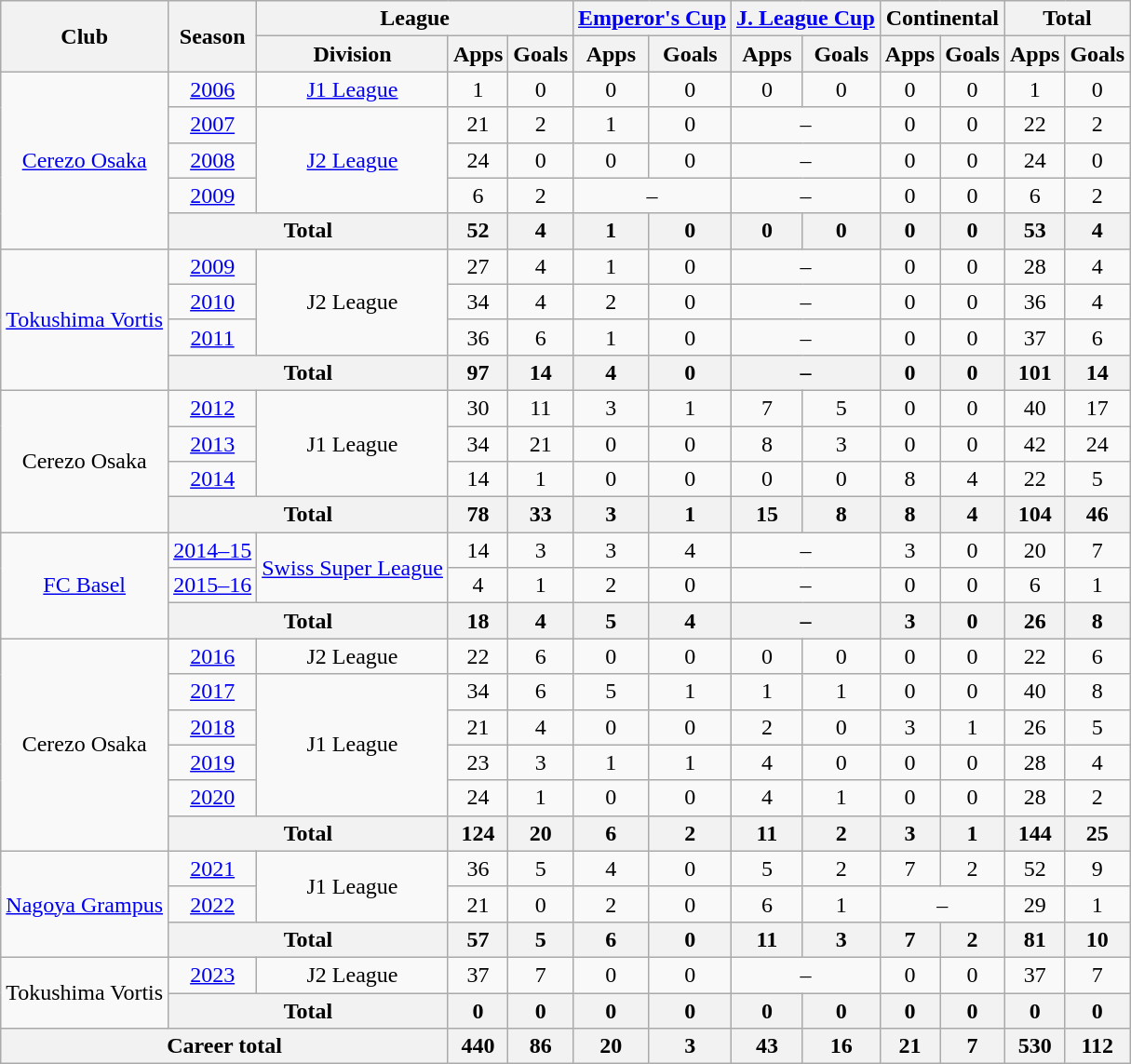<table class="wikitable" style="text-align:center">
<tr>
<th rowspan="2">Club</th>
<th rowspan="2">Season</th>
<th colspan="3">League</th>
<th colspan="2"><a href='#'>Emperor's Cup</a></th>
<th colspan="2"><a href='#'>J. League Cup</a></th>
<th colspan="2">Continental</th>
<th colspan="2">Total</th>
</tr>
<tr>
<th>Division</th>
<th>Apps</th>
<th>Goals</th>
<th>Apps</th>
<th>Goals</th>
<th>Apps</th>
<th>Goals</th>
<th>Apps</th>
<th>Goals</th>
<th>Apps</th>
<th>Goals</th>
</tr>
<tr>
<td rowspan="5"><a href='#'>Cerezo Osaka</a></td>
<td><a href='#'>2006</a></td>
<td><a href='#'>J1 League</a></td>
<td>1</td>
<td>0</td>
<td>0</td>
<td>0</td>
<td>0</td>
<td>0</td>
<td>0</td>
<td>0</td>
<td>1</td>
<td>0</td>
</tr>
<tr>
<td><a href='#'>2007</a></td>
<td rowspan="3"><a href='#'>J2 League</a></td>
<td>21</td>
<td>2</td>
<td>1</td>
<td>0</td>
<td colspan="2">–</td>
<td>0</td>
<td>0</td>
<td>22</td>
<td>2</td>
</tr>
<tr>
<td><a href='#'>2008</a></td>
<td>24</td>
<td>0</td>
<td>0</td>
<td>0</td>
<td colspan="2">–</td>
<td>0</td>
<td>0</td>
<td>24</td>
<td>0</td>
</tr>
<tr>
<td><a href='#'>2009</a></td>
<td>6</td>
<td>2</td>
<td colspan="2">–</td>
<td colspan="2">–</td>
<td>0</td>
<td>0</td>
<td>6</td>
<td>2</td>
</tr>
<tr>
<th colspan="2">Total</th>
<th>52</th>
<th>4</th>
<th>1</th>
<th>0</th>
<th>0</th>
<th>0</th>
<th>0</th>
<th>0</th>
<th>53</th>
<th>4</th>
</tr>
<tr>
<td rowspan="4"><a href='#'>Tokushima Vortis</a></td>
<td><a href='#'>2009</a></td>
<td rowspan="3">J2 League</td>
<td>27</td>
<td>4</td>
<td>1</td>
<td>0</td>
<td colspan="2">–</td>
<td>0</td>
<td>0</td>
<td>28</td>
<td>4</td>
</tr>
<tr>
<td><a href='#'>2010</a></td>
<td>34</td>
<td>4</td>
<td>2</td>
<td>0</td>
<td colspan="2">–</td>
<td>0</td>
<td>0</td>
<td>36</td>
<td>4</td>
</tr>
<tr>
<td><a href='#'>2011</a></td>
<td>36</td>
<td>6</td>
<td>1</td>
<td>0</td>
<td colspan="2">–</td>
<td>0</td>
<td>0</td>
<td>37</td>
<td>6</td>
</tr>
<tr>
<th colspan="2">Total</th>
<th>97</th>
<th>14</th>
<th>4</th>
<th>0</th>
<th colspan="2">–</th>
<th>0</th>
<th>0</th>
<th>101</th>
<th>14</th>
</tr>
<tr>
<td rowspan="4">Cerezo Osaka</td>
<td><a href='#'>2012</a></td>
<td rowspan="3">J1 League</td>
<td>30</td>
<td>11</td>
<td>3</td>
<td>1</td>
<td>7</td>
<td>5</td>
<td>0</td>
<td>0</td>
<td>40</td>
<td>17</td>
</tr>
<tr>
<td><a href='#'>2013</a></td>
<td>34</td>
<td>21</td>
<td>0</td>
<td>0</td>
<td>8</td>
<td>3</td>
<td>0</td>
<td>0</td>
<td>42</td>
<td>24</td>
</tr>
<tr>
<td><a href='#'>2014</a></td>
<td>14</td>
<td>1</td>
<td>0</td>
<td>0</td>
<td>0</td>
<td>0</td>
<td>8</td>
<td>4</td>
<td>22</td>
<td>5</td>
</tr>
<tr>
<th colspan="2">Total</th>
<th>78</th>
<th>33</th>
<th>3</th>
<th>1</th>
<th>15</th>
<th>8</th>
<th>8</th>
<th>4</th>
<th>104</th>
<th>46</th>
</tr>
<tr>
<td rowspan="3"><a href='#'>FC Basel</a></td>
<td><a href='#'>2014–15</a></td>
<td rowspan="2"><a href='#'>Swiss Super League</a></td>
<td>14</td>
<td>3</td>
<td>3</td>
<td>4</td>
<td colspan="2">–</td>
<td>3</td>
<td>0</td>
<td>20</td>
<td>7</td>
</tr>
<tr>
<td><a href='#'>2015–16</a></td>
<td>4</td>
<td>1</td>
<td>2</td>
<td>0</td>
<td colspan="2">–</td>
<td>0</td>
<td>0</td>
<td>6</td>
<td>1</td>
</tr>
<tr>
<th colspan="2">Total</th>
<th>18</th>
<th>4</th>
<th>5</th>
<th>4</th>
<th colspan="2">–</th>
<th>3</th>
<th>0</th>
<th>26</th>
<th>8</th>
</tr>
<tr>
<td rowspan="6">Cerezo Osaka</td>
<td><a href='#'>2016</a></td>
<td>J2 League</td>
<td>22</td>
<td>6</td>
<td>0</td>
<td>0</td>
<td>0</td>
<td>0</td>
<td>0</td>
<td>0</td>
<td>22</td>
<td>6</td>
</tr>
<tr>
<td><a href='#'>2017</a></td>
<td rowspan="4">J1 League</td>
<td>34</td>
<td>6</td>
<td>5</td>
<td>1</td>
<td>1</td>
<td>1</td>
<td>0</td>
<td>0</td>
<td>40</td>
<td>8</td>
</tr>
<tr>
<td><a href='#'>2018</a></td>
<td>21</td>
<td>4</td>
<td>0</td>
<td>0</td>
<td>2</td>
<td>0</td>
<td>3</td>
<td>1</td>
<td>26</td>
<td>5</td>
</tr>
<tr>
<td><a href='#'>2019</a></td>
<td>23</td>
<td>3</td>
<td>1</td>
<td>1</td>
<td>4</td>
<td>0</td>
<td>0</td>
<td>0</td>
<td>28</td>
<td>4</td>
</tr>
<tr>
<td><a href='#'>2020</a></td>
<td>24</td>
<td>1</td>
<td>0</td>
<td>0</td>
<td>4</td>
<td>1</td>
<td>0</td>
<td>0</td>
<td>28</td>
<td>2</td>
</tr>
<tr>
<th colspan="2">Total</th>
<th>124</th>
<th>20</th>
<th>6</th>
<th>2</th>
<th>11</th>
<th>2</th>
<th>3</th>
<th>1</th>
<th>144</th>
<th>25</th>
</tr>
<tr>
<td rowspan="3"><a href='#'>Nagoya Grampus</a></td>
<td><a href='#'>2021</a></td>
<td rowspan="2">J1 League</td>
<td>36</td>
<td>5</td>
<td>4</td>
<td>0</td>
<td>5</td>
<td>2</td>
<td>7</td>
<td>2</td>
<td>52</td>
<td>9</td>
</tr>
<tr>
<td><a href='#'>2022</a></td>
<td>21</td>
<td>0</td>
<td>2</td>
<td>0</td>
<td>6</td>
<td>1</td>
<td colspan="2">–</td>
<td>29</td>
<td>1</td>
</tr>
<tr>
<th colspan="2">Total</th>
<th>57</th>
<th>5</th>
<th>6</th>
<th>0</th>
<th>11</th>
<th>3</th>
<th>7</th>
<th>2</th>
<th>81</th>
<th>10</th>
</tr>
<tr>
<td rowspan="2">Tokushima Vortis</td>
<td><a href='#'>2023</a></td>
<td>J2 League</td>
<td>37</td>
<td>7</td>
<td>0</td>
<td>0</td>
<td colspan="2">–</td>
<td>0</td>
<td>0</td>
<td>37</td>
<td>7</td>
</tr>
<tr>
<th colspan="2">Total</th>
<th>0</th>
<th>0</th>
<th>0</th>
<th>0</th>
<th>0</th>
<th>0</th>
<th>0</th>
<th>0</th>
<th>0</th>
<th>0</th>
</tr>
<tr>
<th colspan="3">Career total</th>
<th>440</th>
<th>86</th>
<th>20</th>
<th>3</th>
<th>43</th>
<th>16</th>
<th>21</th>
<th>7</th>
<th>530</th>
<th>112</th>
</tr>
</table>
